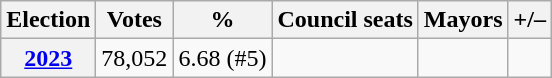<table class=wikitable style="text-align: right;">
<tr>
<th>Election</th>
<th>Votes</th>
<th>%</th>
<th>Council seats</th>
<th>Mayors</th>
<th>+/–</th>
</tr>
<tr>
<th align=center><a href='#'>2023</a></th>
<td>78,052</td>
<td>6.68 (#5)</td>
<td></td>
<td></td>
<td></td>
</tr>
</table>
